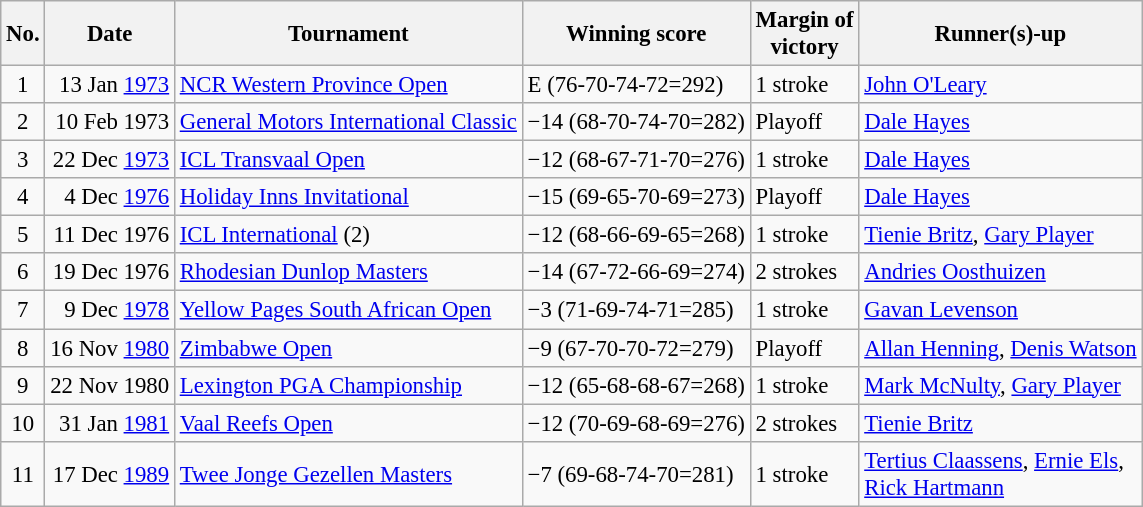<table class="wikitable" style="font-size:95%;">
<tr>
<th>No.</th>
<th>Date</th>
<th>Tournament</th>
<th>Winning score</th>
<th>Margin of<br>victory</th>
<th>Runner(s)-up</th>
</tr>
<tr>
<td align=center>1</td>
<td align=right>13 Jan <a href='#'>1973</a></td>
<td><a href='#'>NCR Western Province Open</a></td>
<td>E (76-70-74-72=292)</td>
<td>1 stroke</td>
<td> <a href='#'>John O'Leary</a></td>
</tr>
<tr>
<td align=center>2</td>
<td align=right>10 Feb 1973</td>
<td><a href='#'>General Motors International Classic</a></td>
<td>−14 (68-70-74-70=282)</td>
<td>Playoff</td>
<td> <a href='#'>Dale Hayes</a></td>
</tr>
<tr>
<td align=center>3</td>
<td align=right>22 Dec <a href='#'>1973</a></td>
<td><a href='#'>ICL Transvaal Open</a></td>
<td>−12 (68-67-71-70=276)</td>
<td>1 stroke</td>
<td> <a href='#'>Dale Hayes</a></td>
</tr>
<tr>
<td align=center>4</td>
<td align=right>4 Dec <a href='#'>1976</a></td>
<td><a href='#'>Holiday Inns Invitational</a></td>
<td>−15 (69-65-70-69=273)</td>
<td>Playoff</td>
<td> <a href='#'>Dale Hayes</a></td>
</tr>
<tr>
<td align=center>5</td>
<td align=right>11 Dec 1976</td>
<td><a href='#'>ICL International</a> (2)</td>
<td>−12 (68-66-69-65=268)</td>
<td>1 stroke</td>
<td> <a href='#'>Tienie Britz</a>,  <a href='#'>Gary Player</a></td>
</tr>
<tr>
<td align=center>6</td>
<td align=right>19 Dec 1976</td>
<td><a href='#'>Rhodesian Dunlop Masters</a></td>
<td>−14 (67-72-66-69=274)</td>
<td>2 strokes</td>
<td> <a href='#'>Andries Oosthuizen</a></td>
</tr>
<tr>
<td align=center>7</td>
<td align=right>9 Dec <a href='#'>1978</a></td>
<td><a href='#'>Yellow Pages South African Open</a></td>
<td>−3 (71-69-74-71=285)</td>
<td>1 stroke</td>
<td> <a href='#'>Gavan Levenson</a></td>
</tr>
<tr>
<td align=center>8</td>
<td align=right>16 Nov <a href='#'>1980</a></td>
<td><a href='#'>Zimbabwe Open</a></td>
<td>−9 (67-70-70-72=279)</td>
<td>Playoff</td>
<td> <a href='#'>Allan Henning</a>,  <a href='#'>Denis Watson</a></td>
</tr>
<tr>
<td align=center>9</td>
<td align=right>22 Nov 1980</td>
<td><a href='#'>Lexington PGA Championship</a></td>
<td>−12 (65-68-68-67=268)</td>
<td>1 stroke</td>
<td> <a href='#'>Mark McNulty</a>,  <a href='#'>Gary Player</a></td>
</tr>
<tr>
<td align=center>10</td>
<td align=right>31 Jan <a href='#'>1981</a></td>
<td><a href='#'>Vaal Reefs Open</a></td>
<td>−12 (70-69-68-69=276)</td>
<td>2 strokes</td>
<td> <a href='#'>Tienie Britz</a></td>
</tr>
<tr>
<td align=center>11</td>
<td align=right>17 Dec <a href='#'>1989</a></td>
<td><a href='#'>Twee Jonge Gezellen Masters</a></td>
<td>−7 (69-68-74-70=281)</td>
<td>1 stroke</td>
<td> <a href='#'>Tertius Claassens</a>,  <a href='#'>Ernie Els</a>,<br> <a href='#'>Rick Hartmann</a></td>
</tr>
</table>
